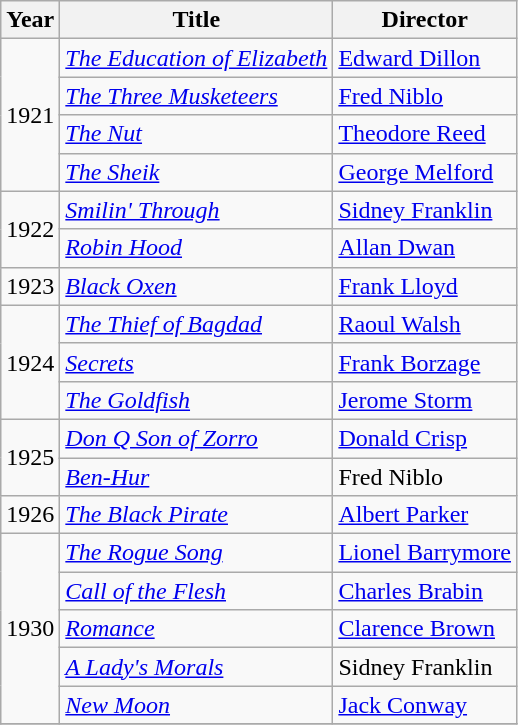<table class="wikitable">
<tr>
<th>Year</th>
<th>Title</th>
<th>Director</th>
</tr>
<tr>
<td rowspan=4>1921</td>
<td><em><a href='#'>The Education of Elizabeth</a></em></td>
<td><a href='#'>Edward Dillon</a></td>
</tr>
<tr>
<td><em><a href='#'>The Three Musketeers</a></em></td>
<td><a href='#'>Fred Niblo</a></td>
</tr>
<tr>
<td><em><a href='#'>The Nut</a></em></td>
<td><a href='#'>Theodore Reed</a></td>
</tr>
<tr>
<td><em><a href='#'>The Sheik</a></em></td>
<td><a href='#'>George Melford</a></td>
</tr>
<tr>
<td rowspan=2>1922</td>
<td><em><a href='#'>Smilin' Through</a></em></td>
<td><a href='#'>Sidney Franklin</a></td>
</tr>
<tr>
<td><em><a href='#'>Robin Hood</a></em></td>
<td><a href='#'>Allan Dwan</a></td>
</tr>
<tr>
<td>1923</td>
<td><em><a href='#'>Black Oxen</a></em></td>
<td><a href='#'>Frank Lloyd</a></td>
</tr>
<tr>
<td rowspan=3>1924</td>
<td><em><a href='#'>The Thief of Bagdad</a></em></td>
<td><a href='#'>Raoul Walsh</a></td>
</tr>
<tr>
<td><em><a href='#'>Secrets</a></em></td>
<td><a href='#'>Frank Borzage</a></td>
</tr>
<tr>
<td><em><a href='#'>The Goldfish</a></em></td>
<td><a href='#'>Jerome Storm</a></td>
</tr>
<tr>
<td rowspan=2>1925</td>
<td><em><a href='#'>Don Q Son of Zorro</a></em></td>
<td><a href='#'>Donald Crisp</a></td>
</tr>
<tr>
<td><em><a href='#'>Ben-Hur</a></em></td>
<td>Fred Niblo</td>
</tr>
<tr>
<td>1926</td>
<td><em><a href='#'>The Black Pirate</a></em></td>
<td><a href='#'>Albert Parker</a></td>
</tr>
<tr>
<td rowspan=5>1930</td>
<td><em><a href='#'>The Rogue Song</a></em></td>
<td><a href='#'>Lionel Barrymore</a></td>
</tr>
<tr>
<td><em><a href='#'>Call of the Flesh</a></em></td>
<td><a href='#'>Charles Brabin</a></td>
</tr>
<tr>
<td><em><a href='#'>Romance</a></em></td>
<td><a href='#'>Clarence Brown</a></td>
</tr>
<tr>
<td><em><a href='#'>A Lady's Morals</a></em></td>
<td>Sidney Franklin</td>
</tr>
<tr>
<td><em><a href='#'>New Moon</a></em></td>
<td><a href='#'>Jack Conway</a></td>
</tr>
<tr>
</tr>
</table>
